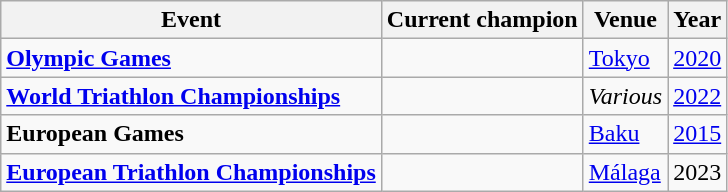<table class="wikitable sortable" style="text-align:left; text-valign:top">
<tr>
<th>Event</th>
<th>Current champion</th>
<th>Venue</th>
<th>Year</th>
</tr>
<tr>
<td><strong><a href='#'>Olympic Games</a></strong></td>
<td></td>
<td> <a href='#'>Tokyo</a></td>
<td><a href='#'>2020</a></td>
</tr>
<tr>
<td><strong><a href='#'>World Triathlon Championships</a></strong></td>
<td></td>
<td><em>Various</em></td>
<td><a href='#'>2022</a></td>
</tr>
<tr>
<td><strong>European Games</strong></td>
<td></td>
<td> <a href='#'>Baku</a></td>
<td><a href='#'>2015</a></td>
</tr>
<tr>
<td><strong><a href='#'>European Triathlon Championships</a></strong></td>
<td></td>
<td> <a href='#'>Málaga</a></td>
<td>2023</td>
</tr>
</table>
